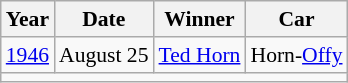<table class="wikitable" style="font-size:90%;">
<tr>
<th>Year</th>
<th>Date</th>
<th>Winner</th>
<th>Car</th>
</tr>
<tr>
<td><a href='#'>1946</a></td>
<td>August 25</td>
<td> <a href='#'>Ted Horn</a></td>
<td>Horn-<a href='#'>Offy</a></td>
</tr>
<tr>
<td colspan=4 align=center></td>
</tr>
</table>
